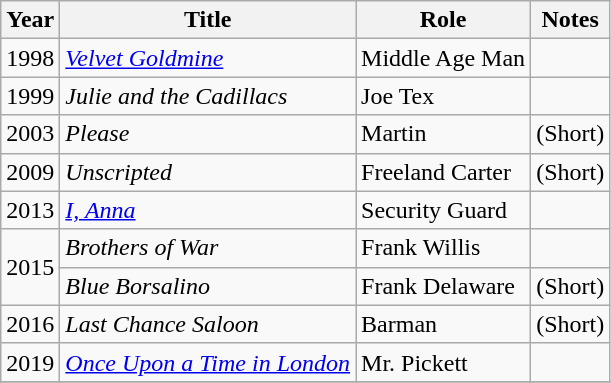<table class="wikitable sortable">
<tr>
<th>Year</th>
<th>Title</th>
<th>Role</th>
<th>Notes</th>
</tr>
<tr>
<td>1998</td>
<td><em><a href='#'>Velvet Goldmine</a></em></td>
<td>Middle Age Man</td>
<td></td>
</tr>
<tr>
<td>1999</td>
<td><em>Julie and the Cadillacs</em></td>
<td>Joe Tex</td>
<td></td>
</tr>
<tr>
<td>2003</td>
<td><em>Please</em></td>
<td>Martin</td>
<td>(Short)</td>
</tr>
<tr>
<td>2009</td>
<td><em>Unscripted</em></td>
<td>Freeland Carter</td>
<td>(Short)</td>
</tr>
<tr>
<td>2013</td>
<td><em><a href='#'>I, Anna</a></em></td>
<td>Security Guard</td>
<td></td>
</tr>
<tr>
<td rowspan="2">2015</td>
<td><em>Brothers of War</em></td>
<td>Frank Willis</td>
<td></td>
</tr>
<tr>
<td><em>Blue Borsalino</em></td>
<td>Frank Delaware</td>
<td>(Short)</td>
</tr>
<tr>
<td>2016</td>
<td><em>Last Chance Saloon</em></td>
<td>Barman</td>
<td>(Short)</td>
</tr>
<tr>
<td>2019</td>
<td><em><a href='#'>Once Upon a Time in London</a></em></td>
<td>Mr. Pickett</td>
<td></td>
</tr>
<tr>
</tr>
</table>
